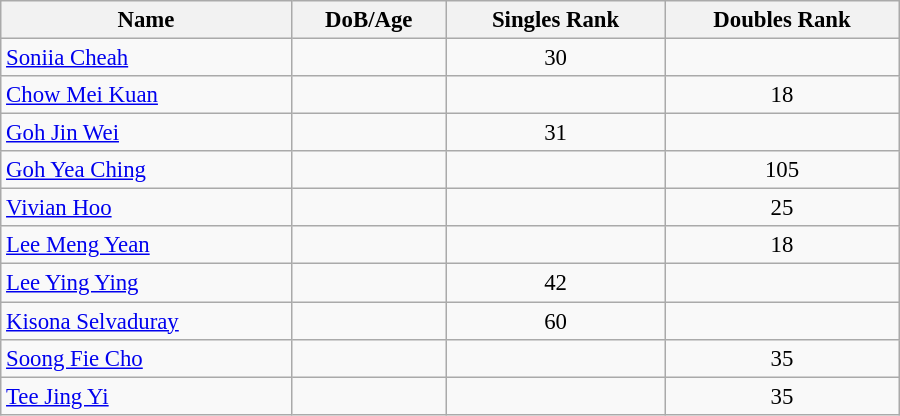<table class="wikitable"  style="width:600px; font-size:95%;">
<tr>
<th align="left">Name</th>
<th align="left">DoB/Age</th>
<th align="left">Singles Rank</th>
<th align="left">Doubles Rank</th>
</tr>
<tr>
<td><a href='#'>Soniia Cheah</a></td>
<td></td>
<td align="center">30</td>
<td></td>
</tr>
<tr>
<td><a href='#'>Chow Mei Kuan</a></td>
<td></td>
<td></td>
<td align="center">18</td>
</tr>
<tr>
<td><a href='#'>Goh Jin Wei</a></td>
<td></td>
<td align="center">31</td>
<td></td>
</tr>
<tr>
<td><a href='#'>Goh Yea Ching</a></td>
<td></td>
<td></td>
<td align="center">105</td>
</tr>
<tr>
<td><a href='#'>Vivian Hoo</a></td>
<td></td>
<td></td>
<td align="center">25</td>
</tr>
<tr>
<td><a href='#'>Lee Meng Yean</a></td>
<td></td>
<td></td>
<td align="center">18</td>
</tr>
<tr>
<td><a href='#'>Lee Ying Ying</a></td>
<td></td>
<td align="center">42</td>
<td></td>
</tr>
<tr>
<td><a href='#'>Kisona Selvaduray</a></td>
<td></td>
<td align="center">60</td>
<td></td>
</tr>
<tr>
<td><a href='#'>Soong Fie Cho</a></td>
<td></td>
<td></td>
<td align="center">35</td>
</tr>
<tr>
<td><a href='#'>Tee Jing Yi</a></td>
<td></td>
<td></td>
<td align="center">35</td>
</tr>
</table>
